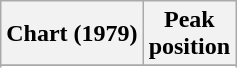<table class="wikitable sortable plainrowheaders">
<tr>
<th scope="col">Chart (1979)</th>
<th scope="col">Peak<br>position</th>
</tr>
<tr>
</tr>
<tr>
</tr>
<tr>
</tr>
<tr>
</tr>
<tr>
</tr>
<tr>
</tr>
<tr>
</tr>
<tr>
</tr>
<tr>
</tr>
</table>
